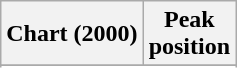<table class="wikitable sortable plainrowheaders">
<tr>
<th scope="col">Chart (2000)</th>
<th scope="col">Peak<br>position</th>
</tr>
<tr>
</tr>
<tr>
</tr>
<tr>
</tr>
</table>
